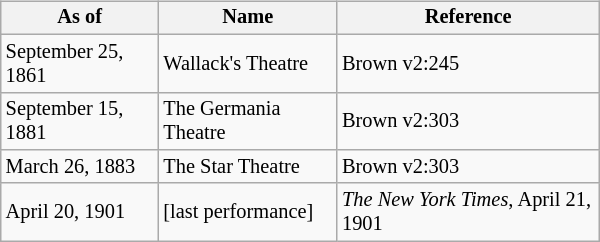<table class="wikitable" style="float:right; clear:right; width:400px; font-size:85%; margin: 0.2em 0 0.5em 1.0em">
<tr>
<th>As of</th>
<th>Name</th>
<th>Reference</th>
</tr>
<tr>
<td>September 25, 1861</td>
<td>Wallack's Theatre</td>
<td>Brown v2:245</td>
</tr>
<tr>
<td>September 15, 1881</td>
<td>The Germania Theatre</td>
<td>Brown v2:303</td>
</tr>
<tr>
<td>March 26, 1883</td>
<td>The Star Theatre</td>
<td>Brown v2:303</td>
</tr>
<tr>
<td>April 20, 1901</td>
<td>[last performance]</td>
<td><em>The New York Times</em>, April 21, 1901</td>
</tr>
</table>
